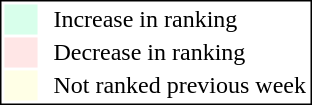<table style="border:1px solid black; float:right;">
<tr>
<td style="background:#D8FFEB; width:20px;"></td>
<td> </td>
<td>Increase in ranking</td>
</tr>
<tr>
<td style="background:#FFE6E6; width:20px;"></td>
<td> </td>
<td>Decrease in ranking</td>
</tr>
<tr>
<td style="background:#FFFFE6; width:20px;"></td>
<td> </td>
<td>Not ranked previous week</td>
</tr>
</table>
